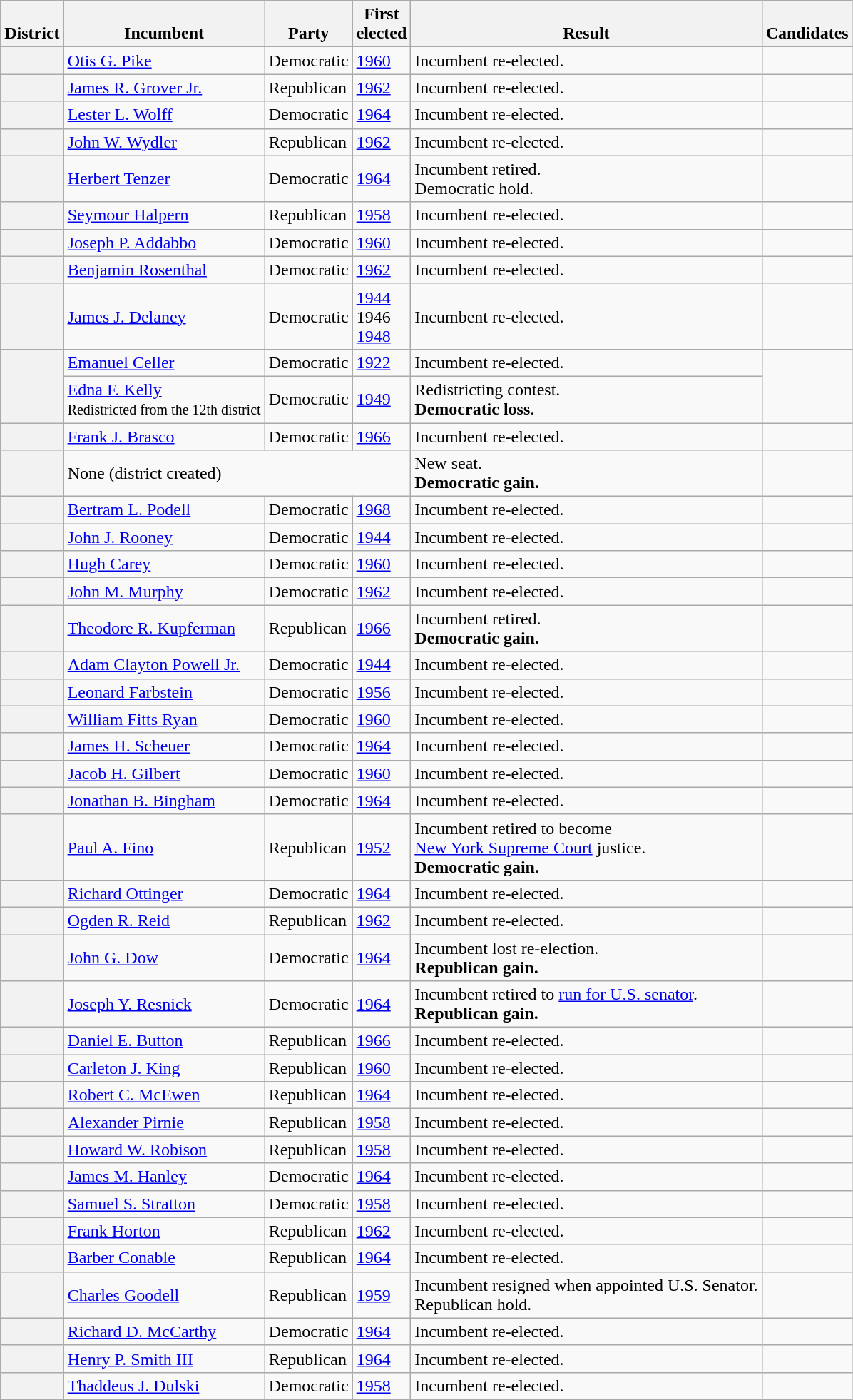<table class=wikitable>
<tr valign=bottom>
<th>District</th>
<th>Incumbent</th>
<th>Party</th>
<th>First<br>elected</th>
<th>Result</th>
<th>Candidates</th>
</tr>
<tr>
<th></th>
<td><a href='#'>Otis G. Pike</a></td>
<td>Democratic</td>
<td><a href='#'>1960</a></td>
<td>Incumbent re-elected.</td>
<td nowrap></td>
</tr>
<tr>
<th></th>
<td><a href='#'>James R. Grover Jr.</a></td>
<td>Republican</td>
<td><a href='#'>1962</a></td>
<td>Incumbent re-elected.</td>
<td nowrap></td>
</tr>
<tr>
<th></th>
<td><a href='#'>Lester L. Wolff</a></td>
<td>Democratic</td>
<td><a href='#'>1964</a></td>
<td>Incumbent re-elected.</td>
<td nowrap></td>
</tr>
<tr>
<th></th>
<td><a href='#'>John W. Wydler</a></td>
<td>Republican</td>
<td><a href='#'>1962</a></td>
<td>Incumbent re-elected.</td>
<td nowrap></td>
</tr>
<tr>
<th></th>
<td><a href='#'>Herbert Tenzer</a></td>
<td>Democratic</td>
<td><a href='#'>1964</a></td>
<td>Incumbent retired.<br>Democratic hold.</td>
<td nowrap></td>
</tr>
<tr>
<th></th>
<td><a href='#'>Seymour Halpern</a></td>
<td>Republican</td>
<td><a href='#'>1958</a></td>
<td>Incumbent re-elected.</td>
<td nowrap></td>
</tr>
<tr>
<th></th>
<td><a href='#'>Joseph P. Addabbo</a></td>
<td>Democratic</td>
<td><a href='#'>1960</a></td>
<td>Incumbent re-elected.</td>
<td nowrap></td>
</tr>
<tr>
<th></th>
<td><a href='#'>Benjamin Rosenthal</a></td>
<td>Democratic</td>
<td><a href='#'>1962</a></td>
<td>Incumbent re-elected.</td>
<td nowrap></td>
</tr>
<tr>
<th></th>
<td><a href='#'>James J. Delaney</a></td>
<td>Democratic</td>
<td><a href='#'>1944</a><br>1946 <br><a href='#'>1948</a></td>
<td>Incumbent re-elected.</td>
<td nowrap></td>
</tr>
<tr>
<th rowspan=2></th>
<td><a href='#'>Emanuel Celler</a></td>
<td>Democratic</td>
<td><a href='#'>1922</a></td>
<td>Incumbent re-elected.</td>
<td rowspan=2 nowrap></td>
</tr>
<tr>
<td><a href='#'>Edna F. Kelly</a><br><small>Redistricted from the 12th district</small></td>
<td>Democratic</td>
<td><a href='#'>1949</a></td>
<td>Redistricting contest.<br><strong>Democratic loss</strong>.</td>
</tr>
<tr>
<th></th>
<td><a href='#'>Frank J. Brasco</a></td>
<td>Democratic</td>
<td><a href='#'>1966</a></td>
<td>Incumbent re-elected.</td>
<td nowrap></td>
</tr>
<tr>
<th></th>
<td colspan=3>None (district created)</td>
<td>New seat.<br><strong>Democratic gain.</strong></td>
<td nowrap></td>
</tr>
<tr>
<th></th>
<td><a href='#'>Bertram L. Podell</a></td>
<td>Democratic</td>
<td><a href='#'>1968</a></td>
<td>Incumbent re-elected.</td>
<td nowrap></td>
</tr>
<tr>
<th></th>
<td><a href='#'>John J. Rooney</a></td>
<td>Democratic</td>
<td><a href='#'>1944</a></td>
<td>Incumbent re-elected.</td>
<td nowrap></td>
</tr>
<tr>
<th></th>
<td><a href='#'>Hugh Carey</a></td>
<td>Democratic</td>
<td><a href='#'>1960</a></td>
<td>Incumbent re-elected.</td>
<td nowrap></td>
</tr>
<tr>
<th></th>
<td><a href='#'>John M. Murphy</a></td>
<td>Democratic</td>
<td><a href='#'>1962</a></td>
<td>Incumbent re-elected.</td>
<td nowrap></td>
</tr>
<tr>
<th></th>
<td><a href='#'>Theodore R. Kupferman</a></td>
<td>Republican</td>
<td><a href='#'>1966</a></td>
<td>Incumbent retired.<br><strong>Democratic gain.</strong></td>
<td nowrap></td>
</tr>
<tr>
<th></th>
<td><a href='#'>Adam Clayton Powell Jr.</a></td>
<td>Democratic</td>
<td><a href='#'>1944</a></td>
<td>Incumbent re-elected.</td>
<td nowrap></td>
</tr>
<tr>
<th></th>
<td><a href='#'>Leonard Farbstein</a></td>
<td>Democratic</td>
<td><a href='#'>1956</a></td>
<td>Incumbent re-elected.</td>
<td nowrap></td>
</tr>
<tr>
<th></th>
<td><a href='#'>William Fitts Ryan</a></td>
<td>Democratic</td>
<td><a href='#'>1960</a></td>
<td>Incumbent re-elected.</td>
<td nowrap></td>
</tr>
<tr>
<th></th>
<td><a href='#'>James H. Scheuer</a></td>
<td>Democratic</td>
<td><a href='#'>1964</a></td>
<td>Incumbent re-elected.</td>
<td nowrap></td>
</tr>
<tr>
<th></th>
<td><a href='#'>Jacob H. Gilbert</a></td>
<td>Democratic</td>
<td><a href='#'>1960</a></td>
<td>Incumbent re-elected.</td>
<td nowrap></td>
</tr>
<tr>
<th></th>
<td><a href='#'>Jonathan B. Bingham</a></td>
<td>Democratic</td>
<td><a href='#'>1964</a></td>
<td>Incumbent re-elected.</td>
<td nowrap></td>
</tr>
<tr>
<th></th>
<td><a href='#'>Paul A. Fino</a></td>
<td>Republican</td>
<td><a href='#'>1952</a></td>
<td>Incumbent retired to become<br><a href='#'>New York Supreme Court</a> justice.<br><strong>Democratic gain.</strong></td>
<td nowrap></td>
</tr>
<tr>
<th></th>
<td><a href='#'>Richard Ottinger</a></td>
<td>Democratic</td>
<td><a href='#'>1964</a></td>
<td>Incumbent re-elected.</td>
<td nowrap></td>
</tr>
<tr>
<th></th>
<td><a href='#'>Ogden R. Reid</a></td>
<td>Republican</td>
<td><a href='#'>1962</a></td>
<td>Incumbent re-elected.</td>
<td nowrap></td>
</tr>
<tr>
<th></th>
<td><a href='#'>John G. Dow</a></td>
<td>Democratic</td>
<td><a href='#'>1964</a></td>
<td>Incumbent lost re-election.<br><strong>Republican gain.</strong></td>
<td nowrap></td>
</tr>
<tr>
<th></th>
<td><a href='#'>Joseph Y. Resnick</a></td>
<td>Democratic</td>
<td><a href='#'>1964</a></td>
<td>Incumbent retired to <a href='#'>run for U.S. senator</a>.<br><strong>Republican gain.</strong></td>
<td nowrap></td>
</tr>
<tr>
<th></th>
<td><a href='#'>Daniel E. Button</a></td>
<td>Republican</td>
<td><a href='#'>1966</a></td>
<td>Incumbent re-elected.</td>
<td nowrap></td>
</tr>
<tr>
<th></th>
<td><a href='#'>Carleton J. King</a></td>
<td>Republican</td>
<td><a href='#'>1960</a></td>
<td>Incumbent re-elected.</td>
<td nowrap></td>
</tr>
<tr>
<th></th>
<td><a href='#'>Robert C. McEwen</a></td>
<td>Republican</td>
<td><a href='#'>1964</a></td>
<td>Incumbent re-elected.</td>
<td nowrap></td>
</tr>
<tr>
<th></th>
<td><a href='#'>Alexander Pirnie</a></td>
<td>Republican</td>
<td><a href='#'>1958</a></td>
<td>Incumbent re-elected.</td>
<td nowrap></td>
</tr>
<tr>
<th></th>
<td><a href='#'>Howard W. Robison</a></td>
<td>Republican</td>
<td><a href='#'>1958</a></td>
<td>Incumbent re-elected.</td>
<td nowrap></td>
</tr>
<tr>
<th></th>
<td><a href='#'>James M. Hanley</a></td>
<td>Democratic</td>
<td><a href='#'>1964</a></td>
<td>Incumbent re-elected.</td>
<td nowrap></td>
</tr>
<tr>
<th></th>
<td><a href='#'>Samuel S. Stratton</a></td>
<td>Democratic</td>
<td><a href='#'>1958</a></td>
<td>Incumbent re-elected.</td>
<td nowrap></td>
</tr>
<tr>
<th></th>
<td><a href='#'>Frank Horton</a></td>
<td>Republican</td>
<td><a href='#'>1962</a></td>
<td>Incumbent re-elected.</td>
<td nowrap></td>
</tr>
<tr>
<th></th>
<td><a href='#'>Barber Conable</a></td>
<td>Republican</td>
<td><a href='#'>1964</a></td>
<td>Incumbent re-elected.</td>
<td nowrap></td>
</tr>
<tr>
<th></th>
<td><a href='#'>Charles Goodell</a></td>
<td>Republican</td>
<td><a href='#'>1959</a></td>
<td>Incumbent resigned when appointed U.S. Senator.<br>Republican hold.</td>
<td nowrap></td>
</tr>
<tr>
<th></th>
<td><a href='#'>Richard D. McCarthy</a></td>
<td>Democratic</td>
<td><a href='#'>1964</a></td>
<td>Incumbent re-elected.</td>
<td nowrap></td>
</tr>
<tr>
<th></th>
<td><a href='#'>Henry P. Smith III</a></td>
<td>Republican</td>
<td><a href='#'>1964</a></td>
<td>Incumbent re-elected.</td>
<td nowrap></td>
</tr>
<tr>
<th></th>
<td><a href='#'>Thaddeus J. Dulski</a></td>
<td>Democratic</td>
<td><a href='#'>1958</a></td>
<td>Incumbent re-elected.</td>
<td nowrap></td>
</tr>
</table>
